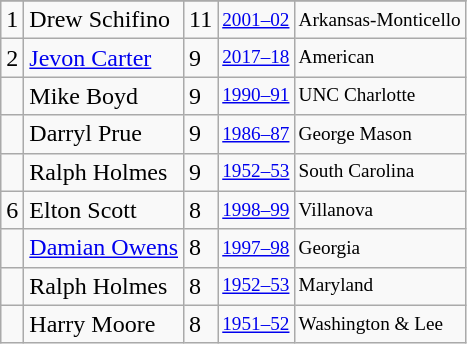<table class="wikitable">
<tr>
</tr>
<tr>
<td>1</td>
<td>Drew Schifino</td>
<td>11</td>
<td style="font-size:80%;"><a href='#'>2001–02</a></td>
<td style="font-size:80%;">Arkansas-Monticello</td>
</tr>
<tr>
<td>2</td>
<td><a href='#'>Jevon Carter</a></td>
<td>9</td>
<td style="font-size:80%;"><a href='#'>2017–18</a></td>
<td style="font-size:80%;">American</td>
</tr>
<tr>
<td></td>
<td>Mike Boyd</td>
<td>9</td>
<td style="font-size:80%;"><a href='#'>1990–91</a></td>
<td style="font-size:80%;">UNC Charlotte</td>
</tr>
<tr>
<td></td>
<td>Darryl Prue</td>
<td>9</td>
<td style="font-size:80%;"><a href='#'>1986–87</a></td>
<td style="font-size:80%;">George Mason</td>
</tr>
<tr>
<td></td>
<td>Ralph Holmes</td>
<td>9</td>
<td style="font-size:80%;"><a href='#'>1952–53</a></td>
<td style="font-size:80%;">South Carolina</td>
</tr>
<tr>
<td>6</td>
<td>Elton Scott</td>
<td>8</td>
<td style="font-size:80%;"><a href='#'>1998–99</a></td>
<td style="font-size:80%;">Villanova</td>
</tr>
<tr>
<td></td>
<td><a href='#'>Damian Owens</a></td>
<td>8</td>
<td style="font-size:80%;"><a href='#'>1997–98</a></td>
<td style="font-size:80%;">Georgia</td>
</tr>
<tr>
<td></td>
<td>Ralph Holmes</td>
<td>8</td>
<td style="font-size:80%;"><a href='#'>1952–53</a></td>
<td style="font-size:80%;">Maryland</td>
</tr>
<tr>
<td></td>
<td>Harry Moore</td>
<td>8</td>
<td style="font-size:80%;"><a href='#'>1951–52</a></td>
<td style="font-size:80%;">Washington & Lee</td>
</tr>
</table>
